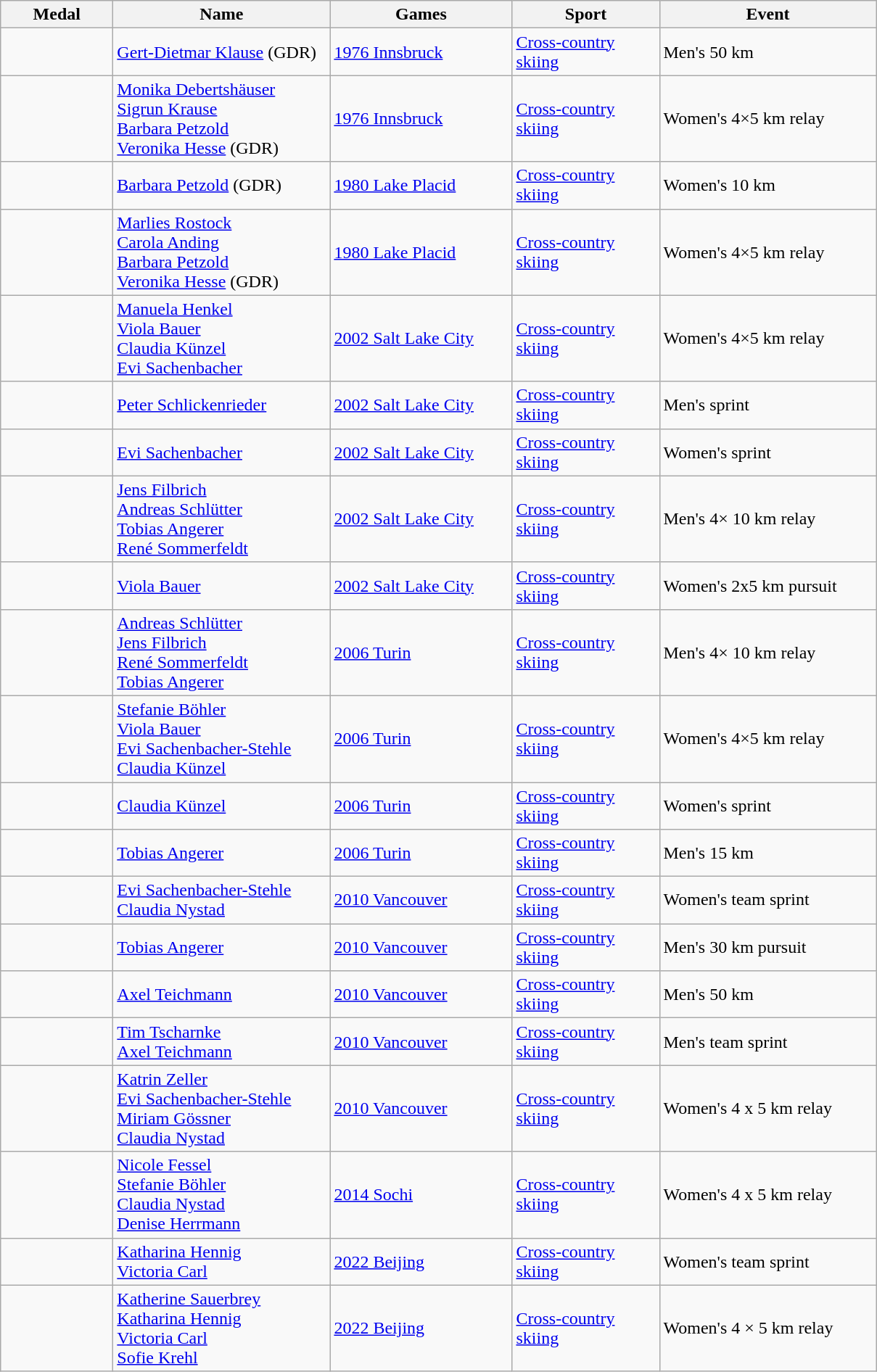<table class="wikitable sortable">
<tr>
<th style="width:6em">Medal</th>
<th style="width:12em">Name</th>
<th style="width:10em">Games</th>
<th style="width:8em">Sport</th>
<th style="width:12em">Event</th>
</tr>
<tr>
<td></td>
<td><a href='#'>Gert-Dietmar Klause</a> (GDR)</td>
<td> <a href='#'>1976 Innsbruck</a></td>
<td> <a href='#'>Cross-country skiing</a></td>
<td>Men's 50 km</td>
</tr>
<tr>
<td></td>
<td><a href='#'>Monika Debertshäuser</a> <br><a href='#'>Sigrun Krause</a><br><a href='#'>Barbara Petzold</a><br><a href='#'>Veronika Hesse</a> (GDR)</td>
<td> <a href='#'>1976 Innsbruck</a></td>
<td> <a href='#'>Cross-country skiing</a></td>
<td>Women's 4×5 km relay</td>
</tr>
<tr>
<td></td>
<td><a href='#'>Barbara Petzold</a> (GDR)</td>
<td> <a href='#'>1980 Lake Placid</a></td>
<td> <a href='#'>Cross-country skiing</a></td>
<td>Women's 10 km</td>
</tr>
<tr>
<td></td>
<td><a href='#'>Marlies Rostock</a> <br><a href='#'>Carola Anding</a><br><a href='#'>Barbara Petzold</a><br><a href='#'>Veronika Hesse</a> (GDR)</td>
<td> <a href='#'>1980 Lake Placid</a></td>
<td> <a href='#'>Cross-country skiing</a></td>
<td>Women's 4×5 km relay</td>
</tr>
<tr>
<td></td>
<td><a href='#'>Manuela Henkel</a> <br><a href='#'>Viola Bauer</a><br><a href='#'>Claudia Künzel</a><br><a href='#'>Evi Sachenbacher</a></td>
<td> <a href='#'>2002 Salt Lake City</a></td>
<td> <a href='#'>Cross-country skiing</a></td>
<td>Women's 4×5 km relay</td>
</tr>
<tr>
<td></td>
<td><a href='#'>Peter Schlickenrieder</a></td>
<td> <a href='#'>2002 Salt Lake City</a></td>
<td> <a href='#'>Cross-country skiing</a></td>
<td>Men's sprint</td>
</tr>
<tr>
<td></td>
<td><a href='#'>Evi Sachenbacher</a></td>
<td> <a href='#'>2002 Salt Lake City</a></td>
<td> <a href='#'>Cross-country skiing</a></td>
<td>Women's sprint</td>
</tr>
<tr>
<td></td>
<td><a href='#'>Jens Filbrich</a><br><a href='#'>Andreas Schlütter</a><br><a href='#'>Tobias Angerer</a><br><a href='#'>René Sommerfeldt</a></td>
<td> <a href='#'>2002 Salt Lake City</a></td>
<td> <a href='#'>Cross-country skiing</a></td>
<td>Men's 4× 10 km relay</td>
</tr>
<tr>
<td></td>
<td><a href='#'>Viola Bauer</a></td>
<td> <a href='#'>2002 Salt Lake City</a></td>
<td> <a href='#'>Cross-country skiing</a></td>
<td>Women's 2x5 km pursuit</td>
</tr>
<tr>
<td></td>
<td><a href='#'>Andreas Schlütter</a><br><a href='#'>Jens Filbrich</a><br><a href='#'>René Sommerfeldt</a><br><a href='#'>Tobias Angerer</a></td>
<td> <a href='#'>2006 Turin</a></td>
<td> <a href='#'>Cross-country skiing</a></td>
<td>Men's 4× 10 km relay</td>
</tr>
<tr>
<td></td>
<td><a href='#'>Stefanie Böhler</a> <br><a href='#'>Viola Bauer</a><br><a href='#'>Evi Sachenbacher-Stehle</a><br><a href='#'>Claudia Künzel</a></td>
<td> <a href='#'>2006 Turin</a></td>
<td> <a href='#'>Cross-country skiing</a></td>
<td>Women's 4×5 km relay</td>
</tr>
<tr>
<td></td>
<td><a href='#'>Claudia Künzel</a></td>
<td> <a href='#'>2006 Turin</a></td>
<td> <a href='#'>Cross-country skiing</a></td>
<td>Women's sprint</td>
</tr>
<tr>
<td></td>
<td><a href='#'>Tobias Angerer</a></td>
<td> <a href='#'>2006 Turin</a></td>
<td> <a href='#'>Cross-country skiing</a></td>
<td>Men's 15 km</td>
</tr>
<tr>
<td></td>
<td><a href='#'>Evi Sachenbacher-Stehle</a> <br><a href='#'>Claudia Nystad</a></td>
<td> <a href='#'>2010 Vancouver</a></td>
<td> <a href='#'>Cross-country skiing</a></td>
<td>Women's team sprint</td>
</tr>
<tr>
<td></td>
<td><a href='#'>Tobias Angerer</a></td>
<td> <a href='#'>2010 Vancouver</a></td>
<td> <a href='#'>Cross-country skiing</a></td>
<td>Men's 30 km pursuit</td>
</tr>
<tr>
<td></td>
<td><a href='#'>Axel Teichmann</a></td>
<td> <a href='#'>2010 Vancouver</a></td>
<td> <a href='#'>Cross-country skiing</a></td>
<td>Men's 50 km</td>
</tr>
<tr>
<td></td>
<td><a href='#'>Tim Tscharnke</a><br><a href='#'>Axel Teichmann</a></td>
<td> <a href='#'>2010 Vancouver</a></td>
<td> <a href='#'>Cross-country skiing</a></td>
<td>Men's team sprint</td>
</tr>
<tr>
<td></td>
<td><a href='#'>Katrin Zeller</a><br><a href='#'>Evi Sachenbacher-Stehle</a><br><a href='#'>Miriam Gössner</a><br><a href='#'>Claudia Nystad</a></td>
<td> <a href='#'>2010 Vancouver</a></td>
<td> <a href='#'>Cross-country skiing</a></td>
<td>Women's 4 x 5 km relay</td>
</tr>
<tr>
<td></td>
<td><a href='#'>Nicole Fessel</a><br><a href='#'>Stefanie Böhler</a><br><a href='#'>Claudia Nystad</a><br><a href='#'>Denise Herrmann</a></td>
<td> <a href='#'>2014 Sochi</a></td>
<td> <a href='#'>Cross-country skiing</a></td>
<td>Women's 4 x 5 km relay</td>
</tr>
<tr>
<td></td>
<td><a href='#'>Katharina Hennig</a><br><a href='#'>Victoria Carl</a></td>
<td> <a href='#'>2022 Beijing</a></td>
<td> <a href='#'>Cross-country skiing</a></td>
<td>Women's team sprint</td>
</tr>
<tr>
<td></td>
<td><a href='#'>Katherine Sauerbrey</a><br><a href='#'>Katharina Hennig</a><br><a href='#'>Victoria Carl</a><br><a href='#'>Sofie Krehl</a></td>
<td> <a href='#'>2022 Beijing</a></td>
<td> <a href='#'>Cross-country skiing</a></td>
<td>Women's 4 × 5 km relay</td>
</tr>
</table>
